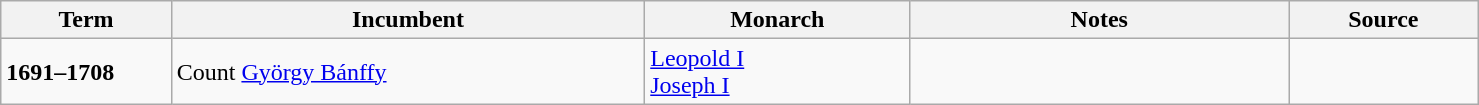<table class="wikitable" style="width: 78%">
<tr>
<th scope="col" width="9%">Term</th>
<th scope="col" width="25%">Incumbent</th>
<th scope="col" width="14%">Monarch</th>
<th scope="col" width="20%">Notes</th>
<th scope="col" width="10%">Source</th>
</tr>
<tr>
<td><strong>1691–1708</strong></td>
<td>Count <a href='#'>György Bánffy</a></td>
<td><a href='#'>Leopold I</a><br><a href='#'>Joseph I</a></td>
<td></td>
<td></td>
</tr>
</table>
